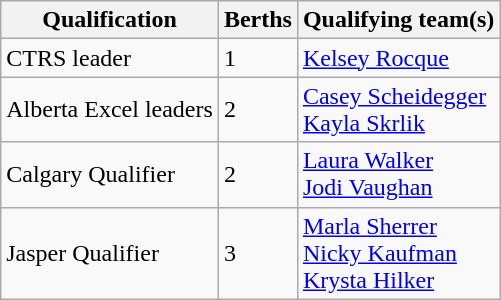<table class="wikitable" border="1">
<tr>
<th>Qualification</th>
<th>Berths</th>
<th>Qualifying team(s)</th>
</tr>
<tr>
<td>CTRS leader</td>
<td>1</td>
<td><a href='#'>Kelsey Rocque</a></td>
</tr>
<tr>
<td>Alberta Excel leaders</td>
<td>2</td>
<td><a href='#'>Casey Scheidegger</a> <br> <a href='#'>Kayla Skrlik</a></td>
</tr>
<tr>
<td>Calgary Qualifier</td>
<td>2</td>
<td><a href='#'>Laura Walker</a> <br> <a href='#'>Jodi Vaughan</a></td>
</tr>
<tr>
<td>Jasper Qualifier</td>
<td>3</td>
<td><a href='#'>Marla Sherrer</a> <br> <a href='#'>Nicky Kaufman</a> <br> <a href='#'>Krysta Hilker</a></td>
</tr>
</table>
